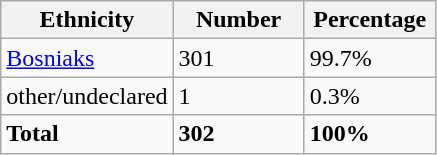<table class="wikitable">
<tr>
<th width="100px">Ethnicity</th>
<th width="80px">Number</th>
<th width="80px">Percentage</th>
</tr>
<tr>
<td><a href='#'>Bosniaks</a></td>
<td>301</td>
<td>99.7%</td>
</tr>
<tr>
<td>other/undeclared</td>
<td>1</td>
<td>0.3%</td>
</tr>
<tr>
<td><strong>Total</strong></td>
<td><strong>302</strong></td>
<td><strong>100%</strong></td>
</tr>
</table>
